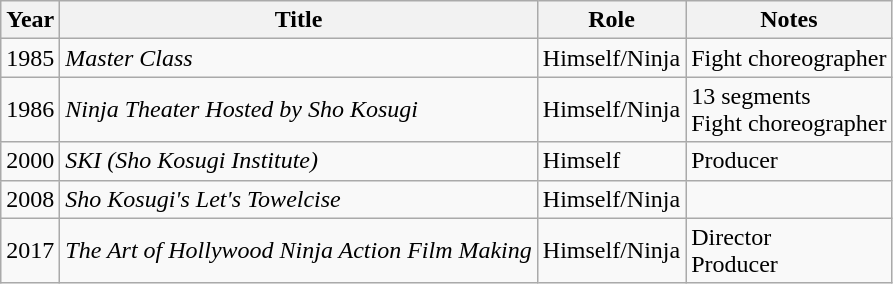<table class="wikitable">
<tr>
<th>Year</th>
<th>Title</th>
<th>Role</th>
<th>Notes</th>
</tr>
<tr>
<td>1985</td>
<td><em>Master Class</em></td>
<td>Himself/Ninja</td>
<td>Fight choreographer</td>
</tr>
<tr>
<td>1986</td>
<td><em>Ninja Theater Hosted by Sho Kosugi</em></td>
<td>Himself/Ninja</td>
<td>13 segments<br>Fight choreographer</td>
</tr>
<tr>
<td>2000</td>
<td><em>SKI (Sho Kosugi Institute)</em></td>
<td>Himself</td>
<td>Producer</td>
</tr>
<tr>
<td>2008</td>
<td><em>Sho Kosugi's Let's Towelcise</em></td>
<td>Himself/Ninja</td>
<td></td>
</tr>
<tr>
<td>2017</td>
<td><em>The Art of Hollywood Ninja Action Film Making</em></td>
<td>Himself/Ninja</td>
<td>Director<br>Producer</td>
</tr>
</table>
